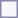<table style="border:1px solid #8888aa; background-color:#f7f8ff; padding:5px; font-size:95%; margin: 0px 12px 12px 0px;">
</table>
